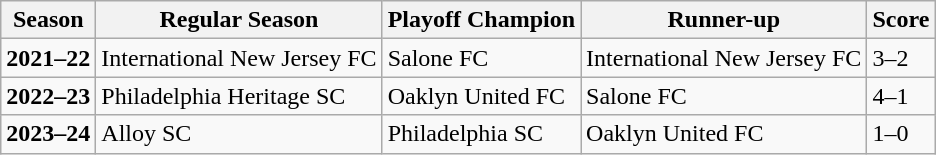<table class="wikitable">
<tr>
<th rowspan="1">Season</th>
<th rowspan="1">Regular Season</th>
<th rowspan="1">Playoff Champion</th>
<th rowspan="1">Runner-up</th>
<th rowspan="1">Score</th>
</tr>
<tr>
<td><strong>2021–22</strong></td>
<td>International New Jersey FC</td>
<td>Salone FC</td>
<td>International New Jersey FC</td>
<td>3–2</td>
</tr>
<tr>
<td><strong>2022–23</strong></td>
<td>Philadelphia Heritage	SC</td>
<td>Oaklyn United FC</td>
<td>Salone FC</td>
<td>4–1</td>
</tr>
<tr>
<td><strong>2023–24</strong></td>
<td>Alloy SC</td>
<td>Philadelphia SC</td>
<td>Oaklyn United FC</td>
<td>1–0</td>
</tr>
</table>
